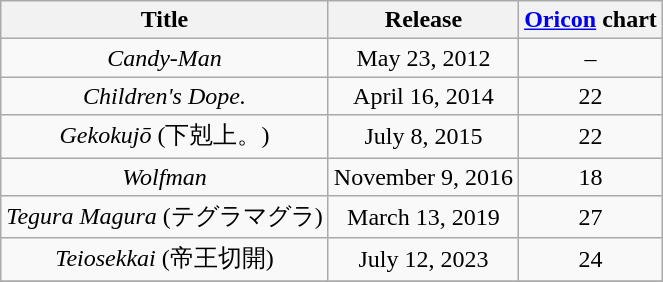<table class="wikitable" style="text-align:center;">
<tr>
<th>Title</th>
<th>Release</th>
<th><a href='#'>Oricon</a> chart</th>
</tr>
<tr>
<td><em>Candy-Man</em></td>
<td>May 23, 2012</td>
<td>–</td>
</tr>
<tr>
<td><em>Children's Dope.</em></td>
<td>April 16, 2014</td>
<td>22</td>
</tr>
<tr>
<td><em>Gekokujō</em> (下剋上。)</td>
<td>July 8, 2015</td>
<td>22</td>
</tr>
<tr>
<td><em>Wolfman</em></td>
<td>November 9, 2016</td>
<td>18</td>
</tr>
<tr>
<td><em>Tegura Magura</em> (テグラマグラ)</td>
<td>March 13, 2019</td>
<td>27</td>
</tr>
<tr>
<td><em>Teiosekkai</em> (帝王切開)</td>
<td>July 12, 2023</td>
<td>24</td>
</tr>
<tr>
</tr>
</table>
